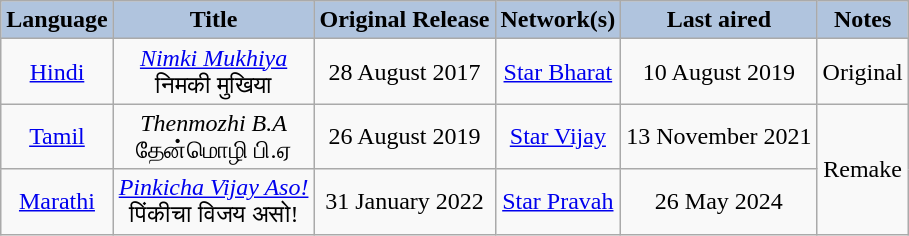<table class="wikitable" style="text-align:center;">
<tr>
<th style="background:LightSteelBlue">Language</th>
<th style="background:LightSteelBlue">Title</th>
<th style="background:LightSteelBlue">Original Release</th>
<th style="background:LightSteelBlue">Network(s)</th>
<th style="background:LightSteelBlue">Last aired</th>
<th style="background:LightSteelBlue">Notes</th>
</tr>
<tr>
<td><a href='#'>Hindi</a></td>
<td><em><a href='#'>Nimki Mukhiya</a></em> <br> निमकी मुखिया</td>
<td>28 August 2017</td>
<td><a href='#'>Star Bharat</a></td>
<td>10 August 2019</td>
<td>Original</td>
</tr>
<tr>
<td><a href='#'>Tamil</a></td>
<td><em>Thenmozhi B.A</em> <br> தேன்மொழி பி.ஏ</td>
<td>26 August 2019</td>
<td><a href='#'>Star Vijay</a></td>
<td>13 November 2021</td>
<td rowspan="2">Remake</td>
</tr>
<tr>
<td><a href='#'>Marathi</a></td>
<td><em><a href='#'>Pinkicha Vijay Aso!</a></em> <br> पिंकीचा विजय असो!</td>
<td>31 January 2022</td>
<td><a href='#'>Star Pravah</a></td>
<td>26 May 2024</td>
</tr>
</table>
